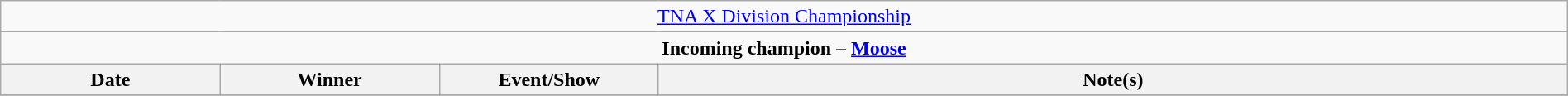<table class="wikitable" style="text-align:center; width:100%;">
<tr>
<td colspan="4" style="text-align: center;"><a href='#'>TNA X Division Championship</a></td>
</tr>
<tr>
<td colspan="4" style="text-align: center;"><strong>Incoming champion – <a href='#'>Moose</a></strong></td>
</tr>
<tr>
<th width="14%">Date</th>
<th width="14%">Winner</th>
<th width="14%">Event/Show</th>
<th width="58%">Note(s)</th>
</tr>
<tr>
</tr>
</table>
